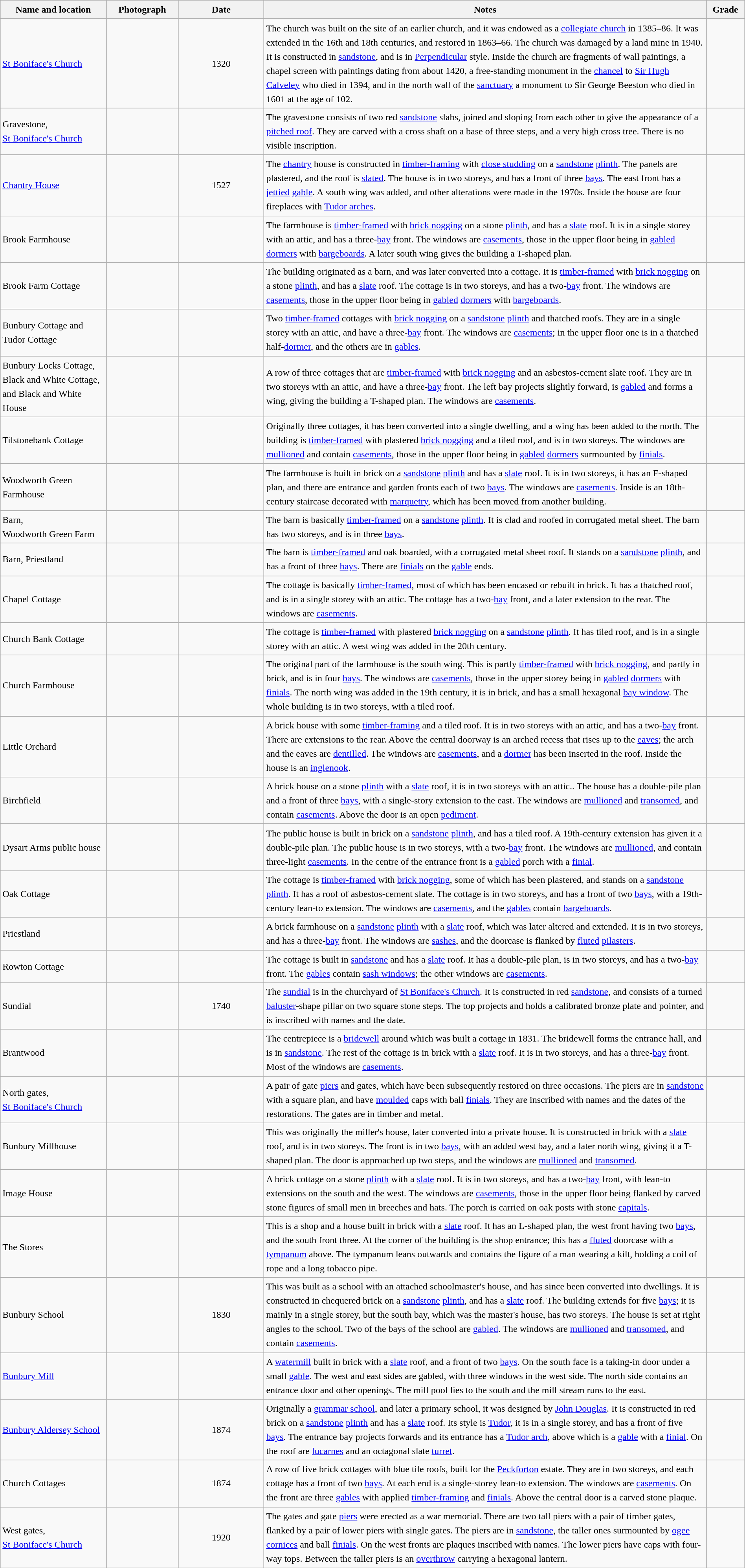<table class="wikitable sortable plainrowheaders" style="width:100%;border:0px;text-align:left;line-height:150%;">
<tr>
<th scope="col"  style="width:150px">Name and location</th>
<th scope="col"  style="width:100px" class="unsortable">Photograph</th>
<th scope="col"  style="width:120px">Date</th>
<th scope="col"  style="width:650px" class="unsortable">Notes</th>
<th scope="col"  style="width:50px">Grade</th>
</tr>
<tr>
<td><a href='#'>St Boniface's Church</a><br><small></small></td>
<td></td>
<td align="center">1320</td>
<td>The church was built on the site of an earlier church, and it was endowed as a <a href='#'>collegiate church</a> in 1385–86.  It was extended in the 16th and 18th centuries, and restored in 1863–66.  The church was damaged by a land mine in 1940.  It is constructed in <a href='#'>sandstone</a>, and is in <a href='#'>Perpendicular</a> style.  Inside the church are fragments of wall paintings, a chapel screen with paintings dating from about 1420, a free-standing monument in the <a href='#'>chancel</a> to <a href='#'>Sir Hugh Calveley</a> who died in 1394, and in the north wall of the <a href='#'>sanctuary</a> a monument to Sir George Beeston who died in 1601 at the age of 102.</td>
<td align="center" ></td>
</tr>
<tr>
<td>Gravestone,<br><a href='#'>St Boniface's Church</a><br><small></small></td>
<td></td>
<td align="center"></td>
<td>The gravestone consists of two red <a href='#'>sandstone</a> slabs, joined and sloping from each other to give the appearance of a <a href='#'>pitched roof</a>.  They are carved with a cross shaft on a base of three steps, and a very high cross tree.  There is no visible inscription.</td>
<td align="center" ></td>
</tr>
<tr>
<td><a href='#'>Chantry House</a><br><small></small></td>
<td></td>
<td align="center">1527</td>
<td>The <a href='#'>chantry</a> house is constructed in <a href='#'>timber-framing</a> with <a href='#'>close studding</a> on a <a href='#'>sandstone</a> <a href='#'>plinth</a>.  The panels are plastered, and the roof is <a href='#'>slated</a>.  The house is in two storeys, and has a front of three <a href='#'>bays</a>.  The east front has a <a href='#'>jettied</a> <a href='#'>gable</a>.  A south wing was added, and other alterations were made in the 1970s.  Inside the house are four fireplaces with <a href='#'>Tudor arches</a>.</td>
<td align="center" ></td>
</tr>
<tr>
<td>Brook Farmhouse<br><small></small></td>
<td></td>
<td align="center"></td>
<td>The farmhouse is <a href='#'>timber-framed</a> with <a href='#'>brick nogging</a> on a stone <a href='#'>plinth</a>, and has a <a href='#'>slate</a> roof.  It is in a single storey with an attic, and has a three-<a href='#'>bay</a> front.  The windows are <a href='#'>casements</a>, those in the upper floor being in <a href='#'>gabled</a> <a href='#'>dormers</a> with <a href='#'>bargeboards</a>.  A later south wing gives the building a T-shaped plan.</td>
<td align="center" ></td>
</tr>
<tr>
<td>Brook Farm Cottage<br><small></small></td>
<td></td>
<td align="center"></td>
<td>The building originated as a barn, and was later converted into a cottage.  It is <a href='#'>timber-framed</a> with <a href='#'>brick nogging</a> on a stone <a href='#'>plinth</a>, and has a <a href='#'>slate</a> roof.  The cottage is in two storeys, and has a two-<a href='#'>bay</a> front.  The windows are <a href='#'>casements</a>, those in the upper floor being in <a href='#'>gabled</a> <a href='#'>dormers</a> with <a href='#'>bargeboards</a>.</td>
<td align="center" ></td>
</tr>
<tr>
<td>Bunbury Cottage and Tudor Cottage<br><small></small></td>
<td></td>
<td align="center"></td>
<td>Two <a href='#'>timber-framed</a> cottages with <a href='#'>brick nogging</a> on a <a href='#'>sandstone</a> <a href='#'>plinth</a> and thatched roofs.  They are in a single storey with an attic, and have a three-<a href='#'>bay</a> front.  The windows are <a href='#'>casements</a>; in the upper floor one is in a thatched half-<a href='#'>dormer</a>, and the others are in <a href='#'>gables</a>.</td>
<td align="center" ></td>
</tr>
<tr>
<td>Bunbury Locks Cottage, Black and White Cottage, and Black and White House<br><small></small></td>
<td></td>
<td align="center"></td>
<td>A row of three cottages that are <a href='#'>timber-framed</a> with <a href='#'>brick nogging</a> and an asbestos-cement slate roof. They are in two storeys with an attic, and have a three-<a href='#'>bay</a> front.  The left bay projects slightly forward, is <a href='#'>gabled</a> and forms a wing, giving the building a T-shaped plan.  The windows are <a href='#'>casements</a>.</td>
<td align="center" ></td>
</tr>
<tr>
<td>Tilstonebank Cottage<br><small></small></td>
<td></td>
<td align="center"></td>
<td>Originally three cottages, it has been converted into a single dwelling, and a wing has been added to the north.  The building is <a href='#'>timber-framed</a> with plastered <a href='#'>brick nogging</a> and a tiled roof, and is in two storeys.  The windows are <a href='#'>mullioned</a> and contain <a href='#'>casements</a>, those in the upper floor being in <a href='#'>gabled</a> <a href='#'>dormers</a> surmounted by <a href='#'>finials</a>.</td>
<td align="center" ></td>
</tr>
<tr>
<td>Woodworth Green Farmhouse<br><small></small></td>
<td></td>
<td align="center"></td>
<td>The farmhouse is built in brick on a <a href='#'>sandstone</a> <a href='#'>plinth</a> and has a <a href='#'>slate</a> roof.  It is in two storeys, it has an F-shaped plan, and there are entrance and garden fronts each of two <a href='#'>bays</a>.  The windows are <a href='#'>casements</a>.  Inside is an 18th-century staircase decorated with <a href='#'>marquetry</a>, which has been moved from another building.</td>
<td align="center" ></td>
</tr>
<tr>
<td>Barn,<br>Woodworth Green Farm<br><small></small></td>
<td></td>
<td align="center"></td>
<td>The barn is basically <a href='#'>timber-framed</a> on a <a href='#'>sandstone</a> <a href='#'>plinth</a>.  It is clad and roofed in corrugated metal sheet.  The barn has two storeys, and is in three <a href='#'>bays</a>.</td>
<td align="center" ></td>
</tr>
<tr>
<td>Barn, Priestland<br><small></small></td>
<td></td>
<td align="center"></td>
<td>The barn is <a href='#'>timber-framed</a> and oak boarded, with a corrugated metal sheet roof.  It stands on a <a href='#'>sandstone</a> <a href='#'>plinth</a>, and has a front of three <a href='#'>bays</a>.  There are <a href='#'>finials</a> on the <a href='#'>gable</a> ends.</td>
<td align="center" ></td>
</tr>
<tr>
<td>Chapel Cottage<br><small></small></td>
<td></td>
<td align="center"></td>
<td>The cottage is basically <a href='#'>timber-framed</a>, most of which has been encased or rebuilt in brick.  It has a thatched roof, and is in a single storey with an attic.  The cottage has a two-<a href='#'>bay</a> front, and a later extension to the rear.  The windows are <a href='#'>casements</a>.</td>
<td align="center" ></td>
</tr>
<tr>
<td>Church Bank Cottage<br><small></small></td>
<td></td>
<td align="center"></td>
<td>The cottage is <a href='#'>timber-framed</a> with plastered <a href='#'>brick nogging</a> on a <a href='#'>sandstone</a> <a href='#'>plinth</a>.  It has tiled roof, and is in a single storey with an attic.  A west wing was added in the 20th century.</td>
<td align="center" ></td>
</tr>
<tr>
<td>Church Farmhouse<br><small></small></td>
<td></td>
<td align="center"></td>
<td>The original part of the farmhouse is the south wing.  This is partly <a href='#'>timber-framed</a> with <a href='#'>brick nogging</a>, and partly in brick, and is in four <a href='#'>bays</a>.  The windows are <a href='#'>casements</a>, those in the upper storey being in <a href='#'>gabled</a> <a href='#'>dormers</a> with <a href='#'>finials</a>.  The north wing was added in the 19th century, it is in brick, and has a small hexagonal <a href='#'>bay window</a>.  The whole building is in two storeys, with a tiled roof.</td>
<td align="center" ></td>
</tr>
<tr>
<td>Little Orchard<br><small></small></td>
<td></td>
<td align="center"></td>
<td>A brick house with some <a href='#'>timber-framing</a> and a tiled roof.  It is in two storeys with an attic, and has a two-<a href='#'>bay</a> front.  There are extensions to the rear.  Above the central doorway is an arched recess that rises up to the <a href='#'>eaves</a>; the arch and the eaves are <a href='#'>dentilled</a>.  The windows are <a href='#'>casements</a>, and a <a href='#'>dormer</a> has been inserted in the roof.  Inside the house is an <a href='#'>inglenook</a>.</td>
<td align="center" ></td>
</tr>
<tr>
<td>Birchfield<br><small></small></td>
<td></td>
<td align="center"></td>
<td>A brick house on a stone <a href='#'>plinth</a> with a <a href='#'>slate</a> roof, it is in two storeys with an attic.. The house has a double-pile plan and a front of three <a href='#'>bays</a>, with a single-story extension to the east.  The windows are <a href='#'>mullioned</a> and <a href='#'>transomed</a>, and contain <a href='#'>casements</a>.  Above the door is an open <a href='#'>pediment</a>.</td>
<td align="center" ></td>
</tr>
<tr>
<td>Dysart Arms public house<br><small></small></td>
<td></td>
<td align="center"></td>
<td>The public house is built in brick on a <a href='#'>sandstone</a> <a href='#'>plinth</a>, and has a tiled roof.  A 19th-century extension has given it a double-pile plan.  The public house is in two storeys, with a two-<a href='#'>bay</a> front.  The windows are <a href='#'>mullioned</a>, and contain three-light <a href='#'>casements</a>.  In the centre of the entrance front is a <a href='#'>gabled</a> porch with a <a href='#'>finial</a>.</td>
<td align="center" ></td>
</tr>
<tr>
<td>Oak Cottage<br><small></small></td>
<td></td>
<td align="center"></td>
<td>The cottage is <a href='#'>timber-framed</a> with <a href='#'>brick nogging</a>, some of which has been plastered, and stands on a <a href='#'>sandstone</a> <a href='#'>plinth</a>.  It has a roof of asbestos-cement slate.  The cottage is in two storeys, and has a front of two <a href='#'>bays</a>, with a 19th-century lean-to extension. The windows are <a href='#'>casements</a>, and the <a href='#'>gables</a> contain <a href='#'>bargeboards</a>.</td>
<td align="center" ></td>
</tr>
<tr>
<td>Priestland<br><small></small></td>
<td></td>
<td align="center"></td>
<td>A brick farmhouse on a <a href='#'>sandstone</a> <a href='#'>plinth</a> with a <a href='#'>slate</a> roof, which was later altered and extended.  It is in two storeys, and has a three-<a href='#'>bay</a> front.  The windows are <a href='#'>sashes</a>, and the doorcase is flanked by <a href='#'>fluted</a> <a href='#'>pilasters</a>.</td>
<td align="center" ></td>
</tr>
<tr>
<td>Rowton Cottage<br><small></small></td>
<td></td>
<td align="center"></td>
<td>The cottage is built in <a href='#'>sandstone</a> and has a <a href='#'>slate</a> roof.  It has a double-pile plan, is in two storeys, and has a two-<a href='#'>bay</a> front.  The <a href='#'>gables</a> contain <a href='#'>sash windows</a>; the other windows are <a href='#'>casements</a>.</td>
<td align="center" ></td>
</tr>
<tr>
<td>Sundial<br><small></small></td>
<td></td>
<td align="center">1740</td>
<td>The <a href='#'>sundial</a> is in the churchyard of <a href='#'>St Boniface's Church</a>.  It is constructed in red <a href='#'>sandstone</a>, and consists of a turned <a href='#'>baluster</a>-shape pillar on two square stone steps.  The top projects and holds a calibrated bronze plate and pointer, and is inscribed with names and the date.</td>
<td align="center" ></td>
</tr>
<tr>
<td>Brantwood<br><small></small></td>
<td></td>
<td align="center"></td>
<td>The centrepiece is a <a href='#'>bridewell</a> around which was built a cottage in 1831.  The bridewell forms the entrance hall, and is in <a href='#'>sandstone</a>.  The rest of the cottage is in brick with a <a href='#'>slate</a> roof.  It is in two storeys, and has a three-<a href='#'>bay</a> front.  Most of the windows are <a href='#'>casements</a>.</td>
<td align="center" ></td>
</tr>
<tr>
<td>North gates,<br><a href='#'>St Boniface's Church</a><br><small></small></td>
<td></td>
<td align="center"></td>
<td>A pair of gate <a href='#'>piers</a> and gates, which have been subsequently restored on three occasions.  The piers are in <a href='#'>sandstone</a> with a square plan, and have <a href='#'>moulded</a> caps with ball <a href='#'>finials</a>. They are inscribed with names and the dates of the restorations.  The gates are in timber and metal.</td>
<td align="center" ></td>
</tr>
<tr>
<td>Bunbury Millhouse<br><small></small></td>
<td></td>
<td align="center"></td>
<td>This was originally the miller's house, later converted into a private house.  It is constructed in brick with a <a href='#'>slate</a> roof, and is in two storeys.  The front is in two <a href='#'>bays</a>, with an added west bay, and a later north wing, giving it a T-shaped plan.  The door is approached up two steps, and the windows are <a href='#'>mullioned</a> and <a href='#'>transomed</a>.</td>
<td align="center" ></td>
</tr>
<tr>
<td>Image House<br><small></small></td>
<td></td>
<td align="center"></td>
<td>A brick cottage on a stone <a href='#'>plinth</a> with a <a href='#'>slate</a> roof.  It is in two storeys, and has a two-<a href='#'>bay</a> front, with lean-to extensions on the south and the west.  The windows are <a href='#'>casements</a>, those in the upper floor being flanked by carved stone figures of small men in breeches and hats.  The porch is carried on oak posts with stone <a href='#'>capitals</a>.</td>
<td align="center" ></td>
</tr>
<tr>
<td>The Stores<br><small></small></td>
<td></td>
<td align="center"></td>
<td>This is a shop and a house built in brick with a <a href='#'>slate</a> roof.  It has an L-shaped plan, the west front having two <a href='#'>bays</a>, and the south front three.  At the corner of the building is the shop entrance; this has a <a href='#'>fluted</a> doorcase with a <a href='#'>tympanum</a> above.  The tympanum leans outwards and contains the figure of a man wearing a kilt, holding a coil of rope and a long tobacco pipe.</td>
<td align="center" ></td>
</tr>
<tr>
<td>Bunbury School<br><small></small></td>
<td></td>
<td align="center">1830</td>
<td>This was built as a school with an attached schoolmaster's house, and has since been converted into dwellings.  It is constructed in chequered brick on a <a href='#'>sandstone</a> <a href='#'>plinth</a>, and has a <a href='#'>slate</a> roof.  The building extends for five <a href='#'>bays</a>; it is mainly in a single storey, but the south bay, which was the master's house, has two storeys.  The house is set at right angles to the school.  Two of the bays of the school are <a href='#'>gabled</a>.  The windows are <a href='#'>mullioned</a> and <a href='#'>transomed</a>, and contain <a href='#'>casements</a>.</td>
<td align="center" ></td>
</tr>
<tr>
<td><a href='#'>Bunbury Mill</a><br><small></small></td>
<td></td>
<td align="center"></td>
<td>A <a href='#'>watermill</a> built in brick with a <a href='#'>slate</a> roof, and a front of two <a href='#'>bays</a>.   On the south face is a taking-in door under a small <a href='#'>gable</a>.  The west and east sides are gabled, with three windows in the west side.  The north side contains an entrance door and other openings.  The mill pool lies to the south and the mill stream runs to the east.</td>
<td align="center" ></td>
</tr>
<tr>
<td><a href='#'>Bunbury Aldersey School</a><br><small></small></td>
<td></td>
<td align="center">1874</td>
<td>Originally a <a href='#'>grammar school</a>, and later a primary school, it was designed by <a href='#'>John Douglas</a>. It is constructed in red brick on a <a href='#'>sandstone</a> <a href='#'>plinth</a> and has a <a href='#'>slate</a> roof.  Its style is <a href='#'>Tudor</a>, it is in a single storey, and has a front of five <a href='#'>bays</a>.  The entrance bay projects forwards and its entrance has a <a href='#'>Tudor arch</a>, above which is a <a href='#'>gable</a> with a <a href='#'>finial</a>.  On the roof are <a href='#'>lucarnes</a> and an octagonal slate <a href='#'>turret</a>.</td>
<td align="center" ></td>
</tr>
<tr>
<td>Church Cottages<br><small></small></td>
<td></td>
<td align="center">1874</td>
<td>A row of five brick cottages with blue tile roofs, built for the <a href='#'>Peckforton</a> estate.  They are in two storeys, and each cottage has a front of two <a href='#'>bays</a>.  At each end is a single-storey lean-to extension.  The windows are <a href='#'>casements</a>.  On the front are three <a href='#'>gables</a> with applied <a href='#'>timber-framing</a> and <a href='#'>finials</a>.  Above the central door is a carved stone plaque.</td>
<td align="center" ></td>
</tr>
<tr>
<td>West gates,<br><a href='#'>St Boniface's Church</a><br><small></small></td>
<td></td>
<td align="center">1920</td>
<td>The gates and gate <a href='#'>piers</a> were erected as a war memorial.  There are two tall piers with a pair of timber gates, flanked by a pair of lower piers with single gates.  The piers are in <a href='#'>sandstone</a>, the taller ones surmounted by <a href='#'>ogee</a> <a href='#'>cornices</a> and ball <a href='#'>finials</a>.  On the west fronts are plaques inscribed with names.  The lower piers have caps with four-way tops.  Between the taller piers is an <a href='#'>overthrow</a> carrying a hexagonal lantern.</td>
<td align="center" ></td>
</tr>
<tr>
</tr>
</table>
